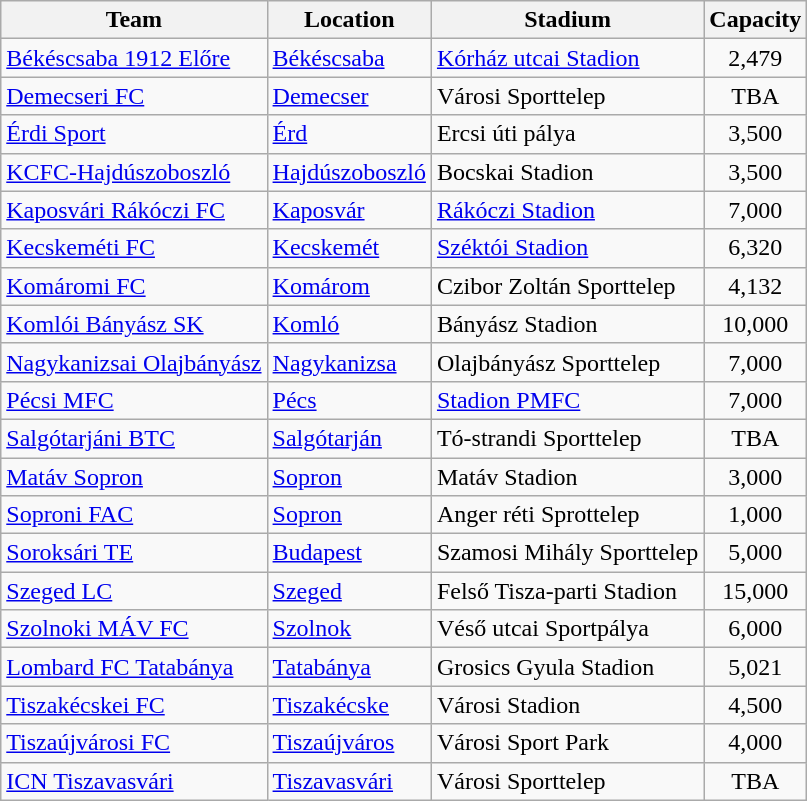<table class="wikitable sortable">
<tr>
<th>Team</th>
<th>Location</th>
<th>Stadium</th>
<th>Capacity</th>
</tr>
<tr>
<td><a href='#'>Békéscsaba 1912 Előre</a></td>
<td><a href='#'>Békéscsaba</a></td>
<td><a href='#'>Kórház utcai Stadion</a></td>
<td align="center">2,479</td>
</tr>
<tr>
<td><a href='#'>Demecseri FC</a></td>
<td><a href='#'>Demecser</a></td>
<td>Városi Sporttelep</td>
<td align="center">TBA</td>
</tr>
<tr>
<td><a href='#'>Érdi Sport</a></td>
<td><a href='#'>Érd</a></td>
<td>Ercsi úti pálya</td>
<td align="center">3,500</td>
</tr>
<tr>
<td><a href='#'>KCFC-Hajdúszoboszló</a></td>
<td><a href='#'>Hajdúszoboszló</a></td>
<td>Bocskai Stadion</td>
<td align="center">3,500</td>
</tr>
<tr>
<td><a href='#'>Kaposvári Rákóczi FC</a></td>
<td><a href='#'>Kaposvár</a></td>
<td><a href='#'>Rákóczi Stadion</a></td>
<td align="center">7,000</td>
</tr>
<tr>
<td><a href='#'>Kecskeméti FC</a></td>
<td><a href='#'>Kecskemét</a></td>
<td><a href='#'>Széktói Stadion</a></td>
<td align="center">6,320</td>
</tr>
<tr>
<td><a href='#'>Komáromi FC</a></td>
<td><a href='#'>Komárom</a></td>
<td>Czibor Zoltán Sporttelep</td>
<td align="center">4,132</td>
</tr>
<tr>
<td><a href='#'>Komlói Bányász SK</a></td>
<td><a href='#'>Komló</a></td>
<td>Bányász Stadion</td>
<td align="center">10,000</td>
</tr>
<tr>
<td><a href='#'>Nagykanizsai Olajbányász</a></td>
<td><a href='#'>Nagykanizsa</a></td>
<td>Olajbányász Sporttelep</td>
<td align="center">7,000</td>
</tr>
<tr>
<td><a href='#'>Pécsi MFC</a></td>
<td><a href='#'>Pécs</a></td>
<td><a href='#'>Stadion PMFC</a></td>
<td align="center">7,000</td>
</tr>
<tr>
<td><a href='#'>Salgótarjáni BTC</a></td>
<td><a href='#'>Salgótarján</a></td>
<td>Tó-strandi Sporttelep</td>
<td align="center">TBA</td>
</tr>
<tr>
<td><a href='#'>Matáv Sopron</a></td>
<td><a href='#'>Sopron</a></td>
<td>Matáv Stadion</td>
<td align="center">3,000</td>
</tr>
<tr>
<td><a href='#'>Soproni FAC</a></td>
<td><a href='#'>Sopron</a></td>
<td>Anger réti Sprottelep</td>
<td align="center">1,000</td>
</tr>
<tr>
<td><a href='#'>Soroksári TE</a></td>
<td><a href='#'>Budapest</a></td>
<td>Szamosi Mihály Sporttelep</td>
<td align="center">5,000</td>
</tr>
<tr>
<td><a href='#'>Szeged LC</a></td>
<td><a href='#'>Szeged</a></td>
<td>Felső Tisza-parti Stadion</td>
<td align="center">15,000</td>
</tr>
<tr>
<td><a href='#'>Szolnoki MÁV FC</a></td>
<td><a href='#'>Szolnok</a></td>
<td>Véső utcai Sportpálya</td>
<td align="center">6,000</td>
</tr>
<tr>
<td><a href='#'>Lombard FC Tatabánya</a></td>
<td><a href='#'>Tatabánya</a></td>
<td>Grosics Gyula Stadion</td>
<td align="center">5,021</td>
</tr>
<tr>
<td><a href='#'>Tiszakécskei FC</a></td>
<td><a href='#'>Tiszakécske</a></td>
<td>Városi Stadion</td>
<td align="center">4,500</td>
</tr>
<tr>
<td><a href='#'>Tiszaújvárosi FC</a></td>
<td><a href='#'>Tiszaújváros</a></td>
<td>Városi Sport Park</td>
<td align="center">4,000</td>
</tr>
<tr>
<td><a href='#'>ICN Tiszavasvári</a></td>
<td><a href='#'>Tiszavasvári</a></td>
<td>Városi Sporttelep</td>
<td align="center">TBA</td>
</tr>
</table>
